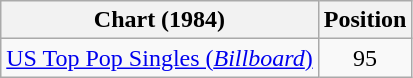<table class="wikitable">
<tr>
<th>Chart (1984)</th>
<th>Position</th>
</tr>
<tr>
<td><a href='#'>US Top Pop Singles (<em>Billboard</em>)</a></td>
<td align="center">95</td>
</tr>
</table>
